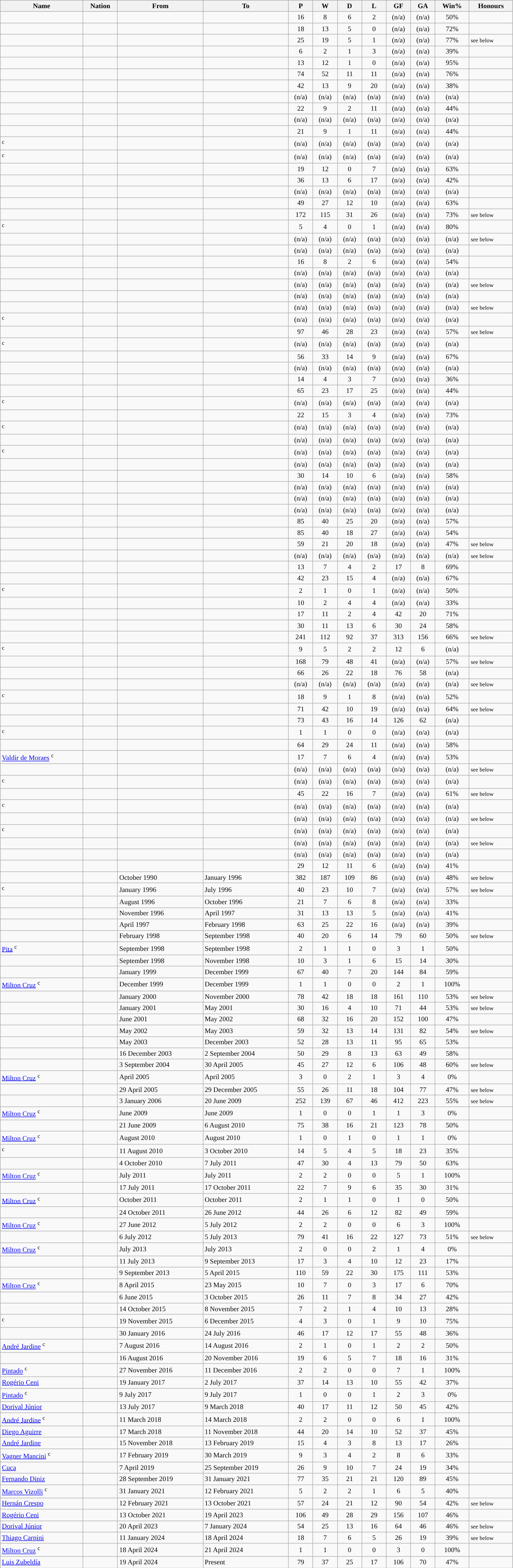<table class="wikitable sortable" style="width:80%; font-size:85%;">
<tr>
<th>Name</th>
<th>Nation</th>
<th>From</th>
<th class="unsortable">To</th>
<th>P</th>
<th>W</th>
<th>D</th>
<th>L</th>
<th>GF</th>
<th>GA</th>
<th>Win%</th>
<th class="unsortable">Honours</th>
</tr>
<tr>
<td align=left></td>
<td></td>
<td align=left></td>
<td align=left></td>
<td align=center>16</td>
<td align=center>8</td>
<td align=center>6</td>
<td align=center>2</td>
<td align=center>(n/a)</td>
<td align=center>(n/a)</td>
<td align=center>50%</td>
<td align=left></td>
</tr>
<tr>
<td align=left></td>
<td></td>
<td align=left></td>
<td align=left></td>
<td align=center>18</td>
<td align=center>13</td>
<td align=center>5</td>
<td align=center>0</td>
<td align=center>(n/a)</td>
<td align=center>(n/a)</td>
<td align=center>72%</td>
<td align=left></td>
</tr>
<tr>
<td align=left></td>
<td></td>
<td align=left></td>
<td align=left></td>
<td align=center>25</td>
<td align=center>19</td>
<td align=center>5</td>
<td align=center>1</td>
<td align=center>(n/a)</td>
<td align=center>(n/a)</td>
<td align=center>77%</td>
<td align=left><small>see below</small></td>
</tr>
<tr>
<td align=left></td>
<td></td>
<td align=left></td>
<td align=left></td>
<td align=center>6</td>
<td align=center>2</td>
<td align=center>1</td>
<td align=center>3</td>
<td align=center>(n/a)</td>
<td align=center>(n/a)</td>
<td align=center>39%</td>
<td align=left></td>
</tr>
<tr>
<td align=left></td>
<td></td>
<td align=left></td>
<td align=left></td>
<td align=center>13</td>
<td align=center>12</td>
<td align=center>1</td>
<td align=center>0</td>
<td align=center>(n/a)</td>
<td align=center>(n/a)</td>
<td align=center>95%</td>
</tr>
<tr>
<td align=left></td>
<td></td>
<td align=left></td>
<td align=left></td>
<td align=center>74</td>
<td align=center>52</td>
<td align=center>11</td>
<td align=center>11</td>
<td align=center>(n/a)</td>
<td align=center>(n/a)</td>
<td align=center>76%</td>
<td align=left></td>
</tr>
<tr>
<td align=left></td>
<td></td>
<td align=left></td>
<td align=left></td>
<td align=center>42</td>
<td align=center>13</td>
<td align=center>9</td>
<td align=center>20</td>
<td align=center>(n/a)</td>
<td align=center>(n/a)</td>
<td align=center>38%</td>
<td align=left></td>
</tr>
<tr>
<td align=left></td>
<td></td>
<td align=left></td>
<td align=left></td>
<td align=center>(n/a)</td>
<td align=center>(n/a)</td>
<td align=center>(n/a)</td>
<td align=center>(n/a)</td>
<td align=center>(n/a)</td>
<td align=center>(n/a)</td>
<td align=center>(n/a)</td>
<td align=left></td>
</tr>
<tr>
<td align=left></td>
<td></td>
<td align=left></td>
<td align=left></td>
<td align=center>22</td>
<td align=center>9</td>
<td align=center>2</td>
<td align=center>11</td>
<td align=center>(n/a)</td>
<td align=center>(n/a)</td>
<td align=center>44%</td>
<td align=left></td>
</tr>
<tr>
<td align=left></td>
<td></td>
<td align=left></td>
<td align=left></td>
<td align=center>(n/a)</td>
<td align=center>(n/a)</td>
<td align=center>(n/a)</td>
<td align=center>(n/a)</td>
<td align=center>(n/a)</td>
<td align=center>(n/a)</td>
<td align=center>(n/a)</td>
<td align=left></td>
</tr>
<tr>
<td align=left></td>
<td></td>
<td align=left></td>
<td align=left></td>
<td align=center>21</td>
<td align=center>9</td>
<td align=center>1</td>
<td align=center>11</td>
<td align=center>(n/a)</td>
<td align=center>(n/a)</td>
<td align=center>44%</td>
<td align=left></td>
</tr>
<tr>
<td align=left> <sup>c</sup></td>
<td></td>
<td align=left></td>
<td align=left></td>
<td align=center>(n/a)</td>
<td align=center>(n/a)</td>
<td align=center>(n/a)</td>
<td align=center>(n/a)</td>
<td align=center>(n/a)</td>
<td align=center>(n/a)</td>
<td align=center>(n/a)</td>
<td align=left></td>
</tr>
<tr>
<td align=left> <sup>c</sup></td>
<td></td>
<td align=left></td>
<td align=left></td>
<td align=center>(n/a)</td>
<td align=center>(n/a)</td>
<td align=center>(n/a)</td>
<td align=center>(n/a)</td>
<td align=center>(n/a)</td>
<td align=center>(n/a)</td>
<td align=center>(n/a)</td>
<td align=left></td>
</tr>
<tr>
<td align=left></td>
<td></td>
<td align=left></td>
<td align=left></td>
<td align=center>19</td>
<td align=center>12</td>
<td align=center>0</td>
<td align=center>7</td>
<td align=center>(n/a)</td>
<td align=center>(n/a)</td>
<td align=center>63%</td>
<td align=left></td>
</tr>
<tr>
<td align=left></td>
<td></td>
<td align=left></td>
<td align=left></td>
<td align=center>36</td>
<td align=center>13</td>
<td align=center>6</td>
<td align=center>17</td>
<td align=center>(n/a)</td>
<td align=center>(n/a)</td>
<td align=center>42%</td>
<td align=left></td>
</tr>
<tr>
<td align=left></td>
<td></td>
<td align=left></td>
<td align=left></td>
<td align=center>(n/a)</td>
<td align=center>(n/a)</td>
<td align=center>(n/a)</td>
<td align=center>(n/a)</td>
<td align=center>(n/a)</td>
<td align=center>(n/a)</td>
<td align=center>(n/a)</td>
<td align=left></td>
</tr>
<tr>
<td align=left></td>
<td></td>
<td align=left></td>
<td align=left></td>
<td align=center>49</td>
<td align=center>27</td>
<td align=center>12</td>
<td align=center>10</td>
<td align=center>(n/a)</td>
<td align=center>(n/a)</td>
<td align=center>63%</td>
<td align=left></td>
</tr>
<tr>
<td align=left></td>
<td></td>
<td align=left></td>
<td align=left></td>
<td align=center>172</td>
<td align=center>115</td>
<td align=center>31</td>
<td align=center>26</td>
<td align=center>(n/a)</td>
<td align=center>(n/a)</td>
<td align=center>73%</td>
<td align=left><small>see below</small></td>
</tr>
<tr>
<td align=left> <sup>c</sup></td>
<td></td>
<td align=left></td>
<td align=left></td>
<td align=center>5</td>
<td align=center>4</td>
<td align=center>0</td>
<td align=center>1</td>
<td align=center>(n/a)</td>
<td align=center>(n/a)</td>
<td align=center>80%</td>
<td align=left></td>
</tr>
<tr>
<td align=left></td>
<td></td>
<td align=left></td>
<td align=left></td>
<td align=center>(n/a)</td>
<td align=center>(n/a)</td>
<td align=center>(n/a)</td>
<td align=center>(n/a)</td>
<td align=center>(n/a)</td>
<td align=center>(n/a)</td>
<td align=center>(n/a)</td>
<td align=left><small>see below</small></td>
</tr>
<tr>
<td align=left></td>
<td></td>
<td align=left></td>
<td align=left></td>
<td align=center>(n/a)</td>
<td align=center>(n/a)</td>
<td align=center>(n/a)</td>
<td align=center>(n/a)</td>
<td align=center>(n/a)</td>
<td align=center>(n/a)</td>
<td align=center>(n/a)</td>
<td align=left></td>
</tr>
<tr>
<td align=left></td>
<td></td>
<td align=left></td>
<td align=left></td>
<td align=center>16</td>
<td align=center>8</td>
<td align=center>2</td>
<td align=center>6</td>
<td align=center>(n/a)</td>
<td align=center>(n/a)</td>
<td align=center>54%</td>
<td align=left></td>
</tr>
<tr>
<td align=left></td>
<td></td>
<td align=left></td>
<td align=left></td>
<td align=center>(n/a)</td>
<td align=center>(n/a)</td>
<td align=center>(n/a)</td>
<td align=center>(n/a)</td>
<td align=center>(n/a)</td>
<td align=center>(n/a)</td>
<td align=center>(n/a)</td>
<td align=left></td>
</tr>
<tr>
<td align=left></td>
<td></td>
<td align=left></td>
<td align=left></td>
<td align=center>(n/a)</td>
<td align=center>(n/a)</td>
<td align=center>(n/a)</td>
<td align=center>(n/a)</td>
<td align=center>(n/a)</td>
<td align=center>(n/a)</td>
<td align=center>(n/a)</td>
<td align=left><small>see below</small></td>
</tr>
<tr>
<td align=left></td>
<td></td>
<td align=left></td>
<td align=left></td>
<td align=center>(n/a)</td>
<td align=center>(n/a)</td>
<td align=center>(n/a)</td>
<td align=center>(n/a)</td>
<td align=center>(n/a)</td>
<td align=center>(n/a)</td>
<td align=center>(n/a)</td>
<td align=left></td>
</tr>
<tr>
<td align=left></td>
<td></td>
<td align=left></td>
<td align=left></td>
<td align=center>(n/a)</td>
<td align=center>(n/a)</td>
<td align=center>(n/a)</td>
<td align=center>(n/a)</td>
<td align=center>(n/a)</td>
<td align=center>(n/a)</td>
<td align=center>(n/a)</td>
<td align=left><small>see below</small></td>
</tr>
<tr>
<td align=left> <sup>c</sup></td>
<td></td>
<td align=left></td>
<td align=left></td>
<td align=center>(n/a)</td>
<td align=center>(n/a)</td>
<td align=center>(n/a)</td>
<td align=center>(n/a)</td>
<td align=center>(n/a)</td>
<td align=center>(n/a)</td>
<td align=center>(n/a)</td>
<td align=left></td>
</tr>
<tr>
<td align=left></td>
<td></td>
<td align=left></td>
<td align=left></td>
<td align=center>97</td>
<td align=center>46</td>
<td align=center>28</td>
<td align=center>23</td>
<td align=center>(n/a)</td>
<td align=center>(n/a)</td>
<td align=center>57%</td>
<td align=left><small>see below</small></td>
</tr>
<tr>
<td align=left> <sup>c</sup></td>
<td></td>
<td align=left></td>
<td align=left></td>
<td align=center>(n/a)</td>
<td align=center>(n/a)</td>
<td align=center>(n/a)</td>
<td align=center>(n/a)</td>
<td align=center>(n/a)</td>
<td align=center>(n/a)</td>
<td align=center>(n/a)</td>
<td align=left></td>
</tr>
<tr>
<td align=left></td>
<td></td>
<td align=left></td>
<td align=left></td>
<td align=center>56</td>
<td align=center>33</td>
<td align=center>14</td>
<td align=center>9</td>
<td align=center>(n/a)</td>
<td align=center>(n/a)</td>
<td align=center>67%</td>
<td align=left></td>
</tr>
<tr>
<td align=left></td>
<td></td>
<td align=left></td>
<td align=left></td>
<td align=center>(n/a)</td>
<td align=center>(n/a)</td>
<td align=center>(n/a)</td>
<td align=center>(n/a)</td>
<td align=center>(n/a)</td>
<td align=center>(n/a)</td>
<td align=center>(n/a)</td>
<td align=left></td>
</tr>
<tr>
<td align=left></td>
<td></td>
<td align=left></td>
<td align=left></td>
<td align=center>14</td>
<td align=center>4</td>
<td align=center>3</td>
<td align=center>7</td>
<td align=center>(n/a)</td>
<td align=center>(n/a)</td>
<td align=center>36%</td>
<td align=left></td>
</tr>
<tr>
<td align=left></td>
<td></td>
<td align=left></td>
<td align=left></td>
<td align=center>65</td>
<td align=center>23</td>
<td align=center>17</td>
<td align=center>25</td>
<td align=center>(n/a)</td>
<td align=center>(n/a)</td>
<td align=center>44%</td>
<td align=left></td>
</tr>
<tr>
<td align=left> <sup>c</sup></td>
<td></td>
<td align=left></td>
<td align=left></td>
<td align=center>(n/a)</td>
<td align=center>(n/a)</td>
<td align=center>(n/a)</td>
<td align=center>(n/a)</td>
<td align=center>(n/a)</td>
<td align=center>(n/a)</td>
<td align=center>(n/a)</td>
<td align=left></td>
</tr>
<tr>
<td align=left></td>
<td></td>
<td align=left></td>
<td align=left></td>
<td align=center>22</td>
<td align=center>15</td>
<td align=center>3</td>
<td align=center>4</td>
<td align=center>(n/a)</td>
<td align=center>(n/a)</td>
<td align=center>73%</td>
<td align=left></td>
</tr>
<tr>
<td align=left> <sup>c</sup></td>
<td></td>
<td align=left></td>
<td align=left></td>
<td align=center>(n/a)</td>
<td align=center>(n/a)</td>
<td align=center>(n/a)</td>
<td align=center>(n/a)</td>
<td align=center>(n/a)</td>
<td align=center>(n/a)</td>
<td align=center>(n/a)</td>
<td align=left></td>
</tr>
<tr>
<td align=left></td>
<td></td>
<td align=left></td>
<td align=left></td>
<td align=center>(n/a)</td>
<td align=center>(n/a)</td>
<td align=center>(n/a)</td>
<td align=center>(n/a)</td>
<td align=center>(n/a)</td>
<td align=center>(n/a)</td>
<td align=center>(n/a)</td>
<td align=left></td>
</tr>
<tr>
<td align=left> <sup>c</sup></td>
<td></td>
<td align=left></td>
<td align=left></td>
<td align=center>(n/a)</td>
<td align=center>(n/a)</td>
<td align=center>(n/a)</td>
<td align=center>(n/a)</td>
<td align=center>(n/a)</td>
<td align=center>(n/a)</td>
<td align=center>(n/a)</td>
<td align=left></td>
</tr>
<tr>
<td align=left></td>
<td></td>
<td align=left></td>
<td align=left></td>
<td align=center>(n/a)</td>
<td align=center>(n/a)</td>
<td align=center>(n/a)</td>
<td align=center>(n/a)</td>
<td align=center>(n/a)</td>
<td align=center>(n/a)</td>
<td align=center>(n/a)</td>
<td align=left></td>
</tr>
<tr>
<td align=left></td>
<td></td>
<td align=left></td>
<td align=left></td>
<td align=center>30</td>
<td align=center>14</td>
<td align=center>10</td>
<td align=center>6</td>
<td align=center>(n/a)</td>
<td align=center>(n/a)</td>
<td align=center>58%</td>
<td align=left></td>
</tr>
<tr>
<td align=left></td>
<td></td>
<td align=left></td>
<td align=left></td>
<td align=center>(n/a)</td>
<td align=center>(n/a)</td>
<td align=center>(n/a)</td>
<td align=center>(n/a)</td>
<td align=center>(n/a)</td>
<td align=center>(n/a)</td>
<td align=center>(n/a)</td>
<td align=left></td>
</tr>
<tr>
<td align=left></td>
<td></td>
<td align=left></td>
<td align=left></td>
<td align=center>(n/a)</td>
<td align=center>(n/a)</td>
<td align=center>(n/a)</td>
<td align=center>(n/a)</td>
<td align=center>(n/a)</td>
<td align=center>(n/a)</td>
<td align=center>(n/a)</td>
<td align=left></td>
</tr>
<tr>
<td align=left></td>
<td></td>
<td align=left></td>
<td align=left></td>
<td align=center>(n/a)</td>
<td align=center>(n/a)</td>
<td align=center>(n/a)</td>
<td align=center>(n/a)</td>
<td align=center>(n/a)</td>
<td align=center>(n/a)</td>
<td align=center>(n/a)</td>
<td align=left></td>
</tr>
<tr>
<td align=left></td>
<td></td>
<td align=left></td>
<td align=left></td>
<td align=center>85</td>
<td align=center>40</td>
<td align=center>25</td>
<td align=center>20</td>
<td align=center>(n/a)</td>
<td align=center>(n/a)</td>
<td align=center>57%</td>
<td align=left></td>
</tr>
<tr>
<td align=left></td>
<td></td>
<td align=left></td>
<td align=left></td>
<td align=center>85</td>
<td align=center>40</td>
<td align=center>18</td>
<td align=center>27</td>
<td align=center>(n/a)</td>
<td align=center>(n/a)</td>
<td align=center>54%</td>
<td align=left></td>
</tr>
<tr>
<td align=left></td>
<td></td>
<td align=left></td>
<td align=left></td>
<td align=center>59</td>
<td align=center>21</td>
<td align=center>20</td>
<td align=center>18</td>
<td align=center>(n/a)</td>
<td align=center>(n/a)</td>
<td align=center>47%</td>
<td align=left><small>see below</small></td>
</tr>
<tr>
<td align=left></td>
<td></td>
<td align=left></td>
<td align=left></td>
<td align=center>(n/a)</td>
<td align=center>(n/a)</td>
<td align=center>(n/a)</td>
<td align=center>(n/a)</td>
<td align=center>(n/a)</td>
<td align=center>(n/a)</td>
<td align=center>(n/a)</td>
<td align=left><small>see below</small></td>
</tr>
<tr>
<td align=left></td>
<td></td>
<td align=left></td>
<td align=left></td>
<td align=center>13</td>
<td align=center>7</td>
<td align=center>4</td>
<td align=center>2</td>
<td align=center>17</td>
<td align=center>8</td>
<td align=center>69%</td>
<td align=left></td>
</tr>
<tr>
<td align=left></td>
<td></td>
<td align=left></td>
<td align=left></td>
<td align=center>42</td>
<td align=center>23</td>
<td align=center>15</td>
<td align=center>4</td>
<td align=center>(n/a)</td>
<td align=center>(n/a)</td>
<td align=center>67%</td>
<td align=left></td>
</tr>
<tr>
<td align=left> <sup>c</sup></td>
<td></td>
<td align=left></td>
<td align=left></td>
<td align=center>2</td>
<td align=center>1</td>
<td align=center>0</td>
<td align=center>1</td>
<td align=center>(n/a)</td>
<td align=center>(n/a)</td>
<td align=center>50%</td>
<td align=left></td>
</tr>
<tr>
<td align=left></td>
<td></td>
<td align=left></td>
<td align=left></td>
<td align=center>10</td>
<td align=center>2</td>
<td align=center>4</td>
<td align=center>4</td>
<td align=center>(n/a)</td>
<td align=center>(n/a)</td>
<td align=center>33%</td>
<td align=left></td>
</tr>
<tr>
<td align=left></td>
<td></td>
<td align=left></td>
<td align=left></td>
<td align=center>17</td>
<td align=center>11</td>
<td align=center>2</td>
<td align=center>4</td>
<td align=center>42</td>
<td align=center>20</td>
<td align=center>71%</td>
<td align=left></td>
</tr>
<tr>
<td align=left></td>
<td></td>
<td align=left></td>
<td align=left></td>
<td align=center>30</td>
<td align=center>11</td>
<td align=center>13</td>
<td align=center>6</td>
<td align=center>30</td>
<td align=center>24</td>
<td align=center>58%</td>
<td align=left></td>
</tr>
<tr>
<td align=left></td>
<td></td>
<td align=left></td>
<td align=left></td>
<td align=center>241</td>
<td align=center>112</td>
<td align=center>92</td>
<td align=center>37</td>
<td align=center>313</td>
<td align=center>156</td>
<td align=center>66%</td>
<td align=left><small>see below</small></td>
</tr>
<tr>
<td align=left> <sup>c</sup></td>
<td></td>
<td align=left></td>
<td align=left></td>
<td align=center>9</td>
<td align=center>5</td>
<td align=center>2</td>
<td align=center>2</td>
<td align=center>12</td>
<td align=center>6</td>
<td align=center>(n/a)</td>
<td align=left></td>
</tr>
<tr>
<td align=left></td>
<td></td>
<td align=left></td>
<td align=left></td>
<td align=center>168</td>
<td align=center>79</td>
<td align=center>48</td>
<td align=center>41</td>
<td align=center>(n/a)</td>
<td align=center>(n/a)</td>
<td align=center>57%</td>
<td align=left><small>see below</small></td>
</tr>
<tr>
<td align=left></td>
<td></td>
<td align=left></td>
<td align=left></td>
<td align=center>66</td>
<td align=center>26</td>
<td align=center>22</td>
<td align=center>18</td>
<td align=center>76</td>
<td align=center>58</td>
<td align=center>(n/a)</td>
<td align=left></td>
</tr>
<tr>
<td align=left></td>
<td></td>
<td align=left></td>
<td align=left></td>
<td align=center>(n/a)</td>
<td align=center>(n/a)</td>
<td align=center>(n/a)</td>
<td align=center>(n/a)</td>
<td align=center>(n/a)</td>
<td align=center>(n/a)</td>
<td align=center>(n/a)</td>
<td align=left><small>see below</small></td>
</tr>
<tr>
<td align=left> <sup>c</sup></td>
<td></td>
<td align=left></td>
<td align=left></td>
<td align=center>18</td>
<td align=center>9</td>
<td align=center>1</td>
<td align=center>8</td>
<td align=center>(n/a)</td>
<td align=center>(n/a)</td>
<td align=center>52%</td>
<td align=left></td>
</tr>
<tr>
<td align=left></td>
<td></td>
<td align=left></td>
<td align=left></td>
<td align=center>71</td>
<td align=center>42</td>
<td align=center>10</td>
<td align=center>19</td>
<td align=center>(n/a)</td>
<td align=center>(n/a)</td>
<td align=center>64%</td>
<td align=left><small>see below</small></td>
</tr>
<tr>
<td align=left></td>
<td></td>
<td align=left></td>
<td align=left></td>
<td align=center>73</td>
<td align=center>43</td>
<td align=center>16</td>
<td align=center>14</td>
<td align=center>126</td>
<td align=center>62</td>
<td align=center>(n/a)</td>
<td align=left></td>
</tr>
<tr>
<td align=left> <sup>c</sup></td>
<td></td>
<td align=left></td>
<td align=left></td>
<td align=center>1</td>
<td align=center>1</td>
<td align=center>0</td>
<td align=center>0</td>
<td align=center>(n/a)</td>
<td align=center>(n/a)</td>
<td align=center>(n/a)</td>
<td align=left></td>
</tr>
<tr>
<td align=left></td>
<td></td>
<td align=left></td>
<td align=left></td>
<td align=center>64</td>
<td align=center>29</td>
<td align=center>24</td>
<td align=center>11</td>
<td align=center>(n/a)</td>
<td align=center>(n/a)</td>
<td align=center>58%</td>
<td align=left></td>
</tr>
<tr>
<td align=left><a href='#'>Valdir de Moraes</a> <sup>c</sup></td>
<td></td>
<td align=left></td>
<td align=left></td>
<td align=center>17</td>
<td align=center>7</td>
<td align=center>6</td>
<td align=center>4</td>
<td align=center>(n/a)</td>
<td align=center>(n/a)</td>
<td align=center>53%</td>
<td align=left></td>
</tr>
<tr>
<td align=left></td>
<td></td>
<td align=left></td>
<td align=left></td>
<td align=center>(n/a)</td>
<td align=center>(n/a)</td>
<td align=center>(n/a)</td>
<td align=center>(n/a)</td>
<td align=center>(n/a)</td>
<td align=center>(n/a)</td>
<td align=center>(n/a)</td>
<td align=left><small>see below</small></td>
</tr>
<tr>
<td align=left> <sup>c</sup></td>
<td></td>
<td align=left></td>
<td align=left></td>
<td align=center>(n/a)</td>
<td align=center>(n/a)</td>
<td align=center>(n/a)</td>
<td align=center>(n/a)</td>
<td align=center>(n/a)</td>
<td align=center>(n/a)</td>
<td align=center>(n/a)</td>
<td align=left></td>
</tr>
<tr>
<td align=left></td>
<td></td>
<td align=left></td>
<td align=left></td>
<td align=center>45</td>
<td align=center>22</td>
<td align=center>16</td>
<td align=center>7</td>
<td align=center>(n/a)</td>
<td align=center>(n/a)</td>
<td align=center>61%</td>
<td align=left><small>see below</small></td>
</tr>
<tr>
<td align=left> <sup>c</sup></td>
<td></td>
<td align=left></td>
<td align=left></td>
<td align=center>(n/a)</td>
<td align=center>(n/a)</td>
<td align=center>(n/a)</td>
<td align=center>(n/a)</td>
<td align=center>(n/a)</td>
<td align=center>(n/a)</td>
<td align=center>(n/a)</td>
<td align=left></td>
</tr>
<tr>
<td align=left></td>
<td></td>
<td align=left></td>
<td align=left></td>
<td align=center>(n/a)</td>
<td align=center>(n/a)</td>
<td align=center>(n/a)</td>
<td align=center>(n/a)</td>
<td align=center>(n/a)</td>
<td align=center>(n/a)</td>
<td align=center>(n/a)</td>
<td align=left><small>see below</small></td>
</tr>
<tr>
<td align=left> <sup>c</sup></td>
<td></td>
<td align=left></td>
<td align=left></td>
<td align=center>(n/a)</td>
<td align=center>(n/a)</td>
<td align=center>(n/a)</td>
<td align=center>(n/a)</td>
<td align=center>(n/a)</td>
<td align=center>(n/a)</td>
<td align=center>(n/a)</td>
<td align=left></td>
</tr>
<tr>
<td align=left></td>
<td></td>
<td align=left></td>
<td align=left></td>
<td align=center>(n/a)</td>
<td align=center>(n/a)</td>
<td align=center>(n/a)</td>
<td align=center>(n/a)</td>
<td align=center>(n/a)</td>
<td align=center>(n/a)</td>
<td align=center>(n/a)</td>
<td align=left><small>see below</small></td>
</tr>
<tr>
<td align=left></td>
<td></td>
<td align=left></td>
<td align=left></td>
<td align=center>(n/a)</td>
<td align=center>(n/a)</td>
<td align=center>(n/a)</td>
<td align=center>(n/a)</td>
<td align=center>(n/a)</td>
<td align=center>(n/a)</td>
<td align=center>(n/a)</td>
<td align=left></td>
</tr>
<tr>
<td align=left></td>
<td></td>
<td align=left></td>
<td align=left></td>
<td align=center>29</td>
<td align=center>12</td>
<td align=center>11</td>
<td align=center>6</td>
<td align=center>(n/a)</td>
<td align=center>(n/a)</td>
<td align=center>41%</td>
<td align=left></td>
</tr>
<tr>
<td align=left></td>
<td></td>
<td align=left>October 1990</td>
<td align=left>January 1996</td>
<td align=center>382</td>
<td align=center>187</td>
<td align=center>109</td>
<td align=center>86</td>
<td align=center>(n/a)</td>
<td align=center>(n/a)</td>
<td align=center>48%</td>
<td align=left><small>see below</small></td>
</tr>
<tr>
<td align=left> <sup>c</sup></td>
<td></td>
<td align=left>January 1996</td>
<td align=left>July 1996</td>
<td align=center>40</td>
<td align=center>23</td>
<td align=center>10</td>
<td align=center>7</td>
<td align=center>(n/a)</td>
<td align=center>(n/a)</td>
<td align=center>57%</td>
<td align=left><small>see below</small></td>
</tr>
<tr>
<td align=left></td>
<td></td>
<td align=left>August 1996</td>
<td align=left>October 1996</td>
<td align=center>21</td>
<td align=center>7</td>
<td align=center>6</td>
<td align=center>8</td>
<td align=center>(n/a)</td>
<td align=center>(n/a)</td>
<td align=center>33%</td>
<td align=left></td>
</tr>
<tr>
<td align=left></td>
<td></td>
<td align=left>November 1996</td>
<td align=left>April 1997</td>
<td align=center>31</td>
<td align=center>13</td>
<td align=center>13</td>
<td align=center>5</td>
<td align=center>(n/a)</td>
<td align=center>(n/a)</td>
<td align=center>41%</td>
<td align=left></td>
</tr>
<tr>
<td align=left></td>
<td></td>
<td align=left>April 1997</td>
<td align=left>February 1998</td>
<td align=center>63</td>
<td align=center>25</td>
<td align=center>22</td>
<td align=center>16</td>
<td align=center>(n/a)</td>
<td align=center>(n/a)</td>
<td align=center>39%</td>
<td align=left></td>
</tr>
<tr>
<td align=left></td>
<td></td>
<td align=left>February 1998</td>
<td align=left>September 1998</td>
<td align=center>40</td>
<td align=center>20</td>
<td align=center>6</td>
<td align=center>14</td>
<td align=center>79</td>
<td align=center>60</td>
<td align=center>50%</td>
<td align=left><small>see below</small></td>
</tr>
<tr>
<td align=left><a href='#'>Pita</a> <sup>c</sup></td>
<td></td>
<td align=left>September 1998</td>
<td align=left>September 1998</td>
<td align=center>2</td>
<td align=center>1</td>
<td align=center>1</td>
<td align=center>0</td>
<td align=center>3</td>
<td align=center>1</td>
<td align=center>50%</td>
<td align=left></td>
</tr>
<tr>
<td align=left></td>
<td></td>
<td align=left>September 1998</td>
<td align=left>November 1998</td>
<td align=center>10</td>
<td align=center>3</td>
<td align=center>1</td>
<td align=center>6</td>
<td align=center>15</td>
<td align=center>14</td>
<td align=center>30%</td>
<td align=left></td>
</tr>
<tr>
<td align=left></td>
<td></td>
<td align=left>January 1999</td>
<td align=left>December 1999</td>
<td align=center>67</td>
<td align=center>40</td>
<td align=center>7</td>
<td align=center>20</td>
<td align=center>144</td>
<td align=center>84</td>
<td align=center>59%</td>
<td align=left></td>
</tr>
<tr>
<td align=left><a href='#'>Milton Cruz</a> <sup>c</sup></td>
<td></td>
<td align=left>December 1999</td>
<td align=left>December 1999</td>
<td align=center>1</td>
<td align=center>1</td>
<td align=center>0</td>
<td align=center>0</td>
<td align=center>2</td>
<td align=center>1</td>
<td align=center>100%</td>
<td align=left></td>
</tr>
<tr>
<td align=left></td>
<td></td>
<td align=left>January 2000</td>
<td align=left>November 2000</td>
<td align=center>78</td>
<td align=center>42</td>
<td align=center>18</td>
<td align=center>18</td>
<td align=center>161</td>
<td align=center>110</td>
<td align=center>53%</td>
<td align=left><small>see below</small></td>
</tr>
<tr>
<td align=left></td>
<td></td>
<td align=left>January 2001</td>
<td align=left>May 2001</td>
<td align=center>30</td>
<td align=center>16</td>
<td align=center>4</td>
<td align=center>10</td>
<td align=center>71</td>
<td align=center>44</td>
<td align=center>53%</td>
<td align=left><small>see below</small></td>
</tr>
<tr>
<td align=left></td>
<td></td>
<td align=left>June 2001</td>
<td align=left>May 2002</td>
<td align=center>68</td>
<td align=center>32</td>
<td align=center>16</td>
<td align=center>20</td>
<td align=center>152</td>
<td align=center>100</td>
<td align=center>47%</td>
<td align=left></td>
</tr>
<tr>
<td align=left></td>
<td></td>
<td align=left>May 2002</td>
<td align=left>May 2003</td>
<td align=center>59</td>
<td align=center>32</td>
<td align=center>13</td>
<td align=center>14</td>
<td align=center>131</td>
<td align=center>82</td>
<td align=center>54%</td>
<td align=left><small>see below</small></td>
</tr>
<tr>
<td align=left></td>
<td></td>
<td align=left>May 2003</td>
<td align=left>December 2003</td>
<td align=center>52</td>
<td align=center>28</td>
<td align=center>13</td>
<td align=center>11</td>
<td align=center>95</td>
<td align=center>65</td>
<td align=center>53%</td>
<td align=left></td>
</tr>
<tr>
<td align=left></td>
<td></td>
<td align=left>16 December 2003</td>
<td align=left>2 September 2004</td>
<td align=center>50</td>
<td align=center>29</td>
<td align=center>8</td>
<td align=center>13</td>
<td align=center>63</td>
<td align=center>49</td>
<td align=center>58%</td>
<td align=left></td>
</tr>
<tr>
<td align=left></td>
<td></td>
<td align=left>3 September 2004</td>
<td align=left>30 April 2005</td>
<td align=center>45</td>
<td align=center>27</td>
<td align=center>12</td>
<td align=center>6</td>
<td align=center>106</td>
<td align=center>48</td>
<td align=center>60%</td>
<td align=left><small>see below</small></td>
</tr>
<tr>
<td align=left><a href='#'>Milton Cruz</a> <sup>c</sup></td>
<td></td>
<td align=left>April 2005</td>
<td align=left>April 2005</td>
<td align=center>3</td>
<td align=center>0</td>
<td align=center>2</td>
<td align=center>1</td>
<td align=center>3</td>
<td align=center>4</td>
<td align=center>0%</td>
<td align=left></td>
</tr>
<tr>
<td align=left></td>
<td></td>
<td align=left>29 April 2005</td>
<td align=left>29 December 2005</td>
<td align=center>55</td>
<td align=center>26</td>
<td align=center>11</td>
<td align=center>18</td>
<td align=center>104</td>
<td align=center>77</td>
<td align=center>47%</td>
<td align=left><small>see below</small></td>
</tr>
<tr>
<td align=left></td>
<td></td>
<td align=left>3 January 2006</td>
<td align=left>20 June 2009</td>
<td align=center>252</td>
<td align=center>139</td>
<td align=center>67</td>
<td align=center>46</td>
<td align=center>412</td>
<td align=center>223</td>
<td align=center>55%</td>
<td align=left><small>see below</small></td>
</tr>
<tr>
<td align=left><a href='#'>Milton Cruz</a> <sup>c</sup></td>
<td></td>
<td align=left>June 2009</td>
<td align=left>June 2009</td>
<td align=center>1</td>
<td align=center>0</td>
<td align=center>0</td>
<td align=center>1</td>
<td align=center>1</td>
<td align=center>3</td>
<td align=center>0%</td>
<td align=left></td>
</tr>
<tr>
<td align=left></td>
<td></td>
<td align=left>21 June 2009</td>
<td align=left>6 August 2010</td>
<td align=center>75</td>
<td align=center>38</td>
<td align=center>16</td>
<td align=center>21</td>
<td align=center>123</td>
<td align=center>78</td>
<td align=center>50%</td>
<td align=left></td>
</tr>
<tr>
<td align=left><a href='#'>Milton Cruz</a> <sup>c</sup></td>
<td></td>
<td align=left>August 2010</td>
<td align=left>August 2010</td>
<td align=center>1</td>
<td align=center>0</td>
<td align=center>1</td>
<td align=center>0</td>
<td align=center>1</td>
<td align=center>1</td>
<td align=center>0%</td>
<td align=left></td>
</tr>
<tr>
<td align=left> <sup>c</sup></td>
<td></td>
<td align=left>11 August 2010</td>
<td align=left>3 October 2010</td>
<td align=center>14</td>
<td align=center>5</td>
<td align=center>4</td>
<td align=center>5</td>
<td align=center>18</td>
<td align=center>23</td>
<td align=center>35%</td>
<td align=left></td>
</tr>
<tr>
<td align=left></td>
<td></td>
<td align=left>4 October 2010</td>
<td align=left>7 July 2011</td>
<td align=center>47</td>
<td align=center>30</td>
<td align=center>4</td>
<td align=center>13</td>
<td align=center>79</td>
<td align=center>50</td>
<td align=center>63%</td>
<td align=left></td>
</tr>
<tr>
<td align=left><a href='#'>Milton Cruz</a> <sup>c</sup></td>
<td></td>
<td align=left>July 2011</td>
<td align=left>July 2011</td>
<td align=center>2</td>
<td align=center>2</td>
<td align=center>0</td>
<td align=center>0</td>
<td align=center>5</td>
<td align=center>1</td>
<td align=center>100%</td>
<td align=left></td>
</tr>
<tr>
<td align=left></td>
<td></td>
<td align=left>17 July 2011</td>
<td align=left>17 October 2011</td>
<td align=center>22</td>
<td align=center>7</td>
<td align=center>9</td>
<td align=center>6</td>
<td align=center>35</td>
<td align=center>30</td>
<td align=center>31%</td>
<td align=left></td>
</tr>
<tr>
<td align=left><a href='#'>Milton Cruz</a> <sup>c</sup></td>
<td></td>
<td align=left>October 2011</td>
<td align=left>October 2011</td>
<td align=center>2</td>
<td align=center>1</td>
<td align=center>1</td>
<td align=center>0</td>
<td align=center>1</td>
<td align=center>0</td>
<td align=center>50%</td>
<td align=left></td>
</tr>
<tr>
<td align=left></td>
<td></td>
<td align=left>24 October 2011</td>
<td align=left>26 June 2012</td>
<td align=center>44</td>
<td align=center>26</td>
<td align=center>6</td>
<td align=center>12</td>
<td align=center>82</td>
<td align=center>49</td>
<td align=center>59%</td>
<td align=left></td>
</tr>
<tr>
<td align=left><a href='#'>Milton Cruz</a> <sup>c</sup></td>
<td></td>
<td align=left>27 June 2012</td>
<td align=left>5 July 2012</td>
<td align=center>2</td>
<td align=center>2</td>
<td align=center>0</td>
<td align=center>0</td>
<td align=center>6</td>
<td align=center>3</td>
<td align=center>100%</td>
<td align=left></td>
</tr>
<tr>
<td align=left></td>
<td></td>
<td align=left>6 July 2012</td>
<td align=left>5 July 2013</td>
<td align=center>79</td>
<td align=center>41</td>
<td align=center>16</td>
<td align=center>22</td>
<td align=center>127</td>
<td align=center>73</td>
<td align=center>51%</td>
<td align=left><small>see below</small></td>
</tr>
<tr>
<td align=left><a href='#'>Milton Cruz</a> <sup>c</sup></td>
<td></td>
<td align=left>July 2013</td>
<td align=left>July 2013</td>
<td align=center>2</td>
<td align=center>0</td>
<td align=center>0</td>
<td align=center>2</td>
<td align=center>1</td>
<td align=center>4</td>
<td align=center>0%</td>
<td align=left></td>
</tr>
<tr>
<td align=left></td>
<td></td>
<td align=left>11 July 2013</td>
<td align=left>9 September 2013</td>
<td align=center>17</td>
<td align=center>3</td>
<td align=center>4</td>
<td align=center>10</td>
<td align=center>12</td>
<td align=center>23</td>
<td align=center>17%</td>
<td align=left></td>
</tr>
<tr>
<td align=left></td>
<td></td>
<td align=left>9 September 2013</td>
<td align=left>5 April 2015</td>
<td align=center>110</td>
<td align=center>59</td>
<td align=center>22</td>
<td align=center>30</td>
<td align=center>175</td>
<td align=center>111</td>
<td align=center>53%</td>
<td align=left></td>
</tr>
<tr>
<td align=left><a href='#'>Milton Cruz</a> <sup>c</sup></td>
<td></td>
<td align=left>8 April 2015</td>
<td align=left>23 May 2015</td>
<td align=center>10</td>
<td align=center>7</td>
<td align=center>0</td>
<td align=center>3</td>
<td align=center>17</td>
<td align=center>6</td>
<td align=center>70%</td>
<td align=left></td>
</tr>
<tr>
<td align=left></td>
<td></td>
<td align=left>6 June 2015</td>
<td align=left>3 October 2015</td>
<td align=center>26</td>
<td align=center>11</td>
<td align=center>7</td>
<td align=center>8</td>
<td align=center>34</td>
<td align=center>27</td>
<td align=center>42%</td>
<td align=left></td>
</tr>
<tr>
<td align=left></td>
<td></td>
<td align=left>14 October 2015</td>
<td align=left>8 November 2015</td>
<td align=center>7</td>
<td align=center>2</td>
<td align=center>1</td>
<td align=center>4</td>
<td align=center>10</td>
<td align=center>13</td>
<td align=center>28%</td>
<td align=left></td>
</tr>
<tr>
<td align=left> <sup>c</sup></td>
<td></td>
<td align=left>19 November 2015</td>
<td align=left>6 December 2015</td>
<td align=center>4</td>
<td align=center>3</td>
<td align=center>0</td>
<td align=center>1</td>
<td align=center>9</td>
<td align=center>10</td>
<td align=center>75%</td>
<td align=left></td>
</tr>
<tr>
<td align=left></td>
<td></td>
<td align=left>30 January 2016</td>
<td align=left>24 July 2016</td>
<td align=center>46</td>
<td align=center>17</td>
<td align=center>12</td>
<td align=center>17</td>
<td align=center>55</td>
<td align=center>48</td>
<td align=center>36%</td>
<td align=left></td>
</tr>
<tr>
<td align=left><a href='#'>André Jardine</a> <sup>c</sup></td>
<td></td>
<td align=left>7 August 2016</td>
<td align=left>14 August 2016</td>
<td align=center>2</td>
<td align=center>1</td>
<td align=center>0</td>
<td align=center>1</td>
<td align=center>2</td>
<td align=center>2</td>
<td align=center>50%</td>
<td align=left></td>
</tr>
<tr>
<td align=left></td>
<td></td>
<td align=left>16 August 2016</td>
<td align=left>20 November 2016</td>
<td align=center>19</td>
<td align=center>6</td>
<td align=center>5</td>
<td align=center>7</td>
<td align=center>18</td>
<td align=center>16</td>
<td align=center>31%</td>
<td align=left></td>
</tr>
<tr>
<td align=left><a href='#'>Pintado</a> <sup>c</sup></td>
<td></td>
<td align=left>27 November 2016</td>
<td align=left>11 December 2016</td>
<td align=center>2</td>
<td align=center>2</td>
<td align=center>0</td>
<td align=center>0</td>
<td align=center>7</td>
<td align=center>1</td>
<td align=center>100%</td>
<td align=left></td>
</tr>
<tr>
<td align=left><a href='#'>Rogério Ceni</a></td>
<td></td>
<td align=left>19 January 2017</td>
<td align=left>2 July 2017</td>
<td align=center>37</td>
<td align=center>14</td>
<td align=center>13</td>
<td align=center>10</td>
<td align=center>55</td>
<td align=center>42</td>
<td align=center>37%</td>
<td align=left></td>
</tr>
<tr>
<td align=left><a href='#'>Pintado</a> <sup>c</sup></td>
<td></td>
<td align=left>9 July 2017</td>
<td align=left>9 July 2017</td>
<td align=center>1</td>
<td align=center>0</td>
<td align=center>0</td>
<td align=center>1</td>
<td align=center>2</td>
<td align=center>3</td>
<td align=center>0%</td>
<td align=left></td>
</tr>
<tr>
<td align=left><a href='#'>Dorival Júnior</a></td>
<td></td>
<td align=left>13 July 2017</td>
<td align=left>9 March 2018</td>
<td align=center>40</td>
<td align=center>17</td>
<td align=center>11</td>
<td align=center>12</td>
<td align=center>50</td>
<td align=center>45</td>
<td align=center>42%</td>
<td align=left></td>
</tr>
<tr>
<td align=left><a href='#'>André Jardine</a> <sup>c</sup></td>
<td></td>
<td align=left>11 March 2018</td>
<td align=left>14 March 2018</td>
<td align=center>2</td>
<td align=center>2</td>
<td align=center>0</td>
<td align=center>0</td>
<td align=center>6</td>
<td align=center>1</td>
<td align=center>100%</td>
<td align=left></td>
</tr>
<tr>
<td align=left><a href='#'>Diego Aguirre</a></td>
<td></td>
<td align=left>17 March 2018</td>
<td align=left>11 November 2018</td>
<td align=center>44</td>
<td align=center>20</td>
<td align=center>14</td>
<td align=center>10</td>
<td align=center>52</td>
<td align=center>37</td>
<td align=center>45%</td>
<td align=left></td>
</tr>
<tr>
<td align=left><a href='#'>André Jardine</a></td>
<td></td>
<td align=left>15 November 2018</td>
<td align=left>13 February 2019</td>
<td align=center>15</td>
<td align=center>4</td>
<td align=center>3</td>
<td align=center>8</td>
<td align=center>13</td>
<td align=center>17</td>
<td align=center>26%</td>
<td align=left></td>
</tr>
<tr>
<td align=left><a href='#'>Vagner Mancini</a> <sup>c</sup></td>
<td></td>
<td align=left>17 February 2019</td>
<td align=left>30 March 2019</td>
<td align=center>9</td>
<td align=center>3</td>
<td align=center>4</td>
<td align=center>2</td>
<td align=center>8</td>
<td align=center>6</td>
<td align=center>33%</td>
<td align=left></td>
</tr>
<tr>
<td align=left><a href='#'>Cuca</a></td>
<td></td>
<td align=left>7 April 2019</td>
<td align=left>25 September 2019</td>
<td align=center>26</td>
<td align=center>9</td>
<td align=center>10</td>
<td align=center>7</td>
<td align=center>24</td>
<td align=center>19</td>
<td align=center>34%</td>
<td align=left></td>
</tr>
<tr>
<td align=left><a href='#'>Fernando Diniz</a></td>
<td></td>
<td align=left>28 September 2019</td>
<td align=left>31 January 2021</td>
<td align=center>77</td>
<td align=center>35</td>
<td align=center>21</td>
<td align=center>21</td>
<td align=center>120</td>
<td align=center>89</td>
<td align=center>45%</td>
<td align=left></td>
</tr>
<tr>
<td align=left><a href='#'>Marcos Vizolli</a> <sup>c</sup></td>
<td></td>
<td align=left>31 January 2021</td>
<td align=left>12 February 2021</td>
<td align=center>5</td>
<td align=center>2</td>
<td align=center>2</td>
<td align=center>1</td>
<td align=center>6</td>
<td align=center>5</td>
<td align=center>40%</td>
<td align=left></td>
</tr>
<tr>
<td align=left><a href='#'>Hernán Crespo</a></td>
<td></td>
<td align=left>12 February 2021</td>
<td align=left>13 October 2021</td>
<td align=center>57</td>
<td align=center>24</td>
<td align=center>21</td>
<td align=center>12</td>
<td align=center>90</td>
<td align=center>54</td>
<td align=center>42%</td>
<td align=left><small>see below</small></td>
</tr>
<tr>
<td align=left><a href='#'>Rogério Ceni</a></td>
<td></td>
<td align=left>13 October 2021</td>
<td align=left>19 April 2023</td>
<td align=center>106</td>
<td align=center>49</td>
<td align=center>28</td>
<td align=center>29</td>
<td align=center>156</td>
<td align=center>107</td>
<td align=center>46%</td>
<td align=left></td>
</tr>
<tr>
<td align=left><a href='#'>Dorival Júnior</a></td>
<td></td>
<td align=left>20 April 2023</td>
<td align=left>7 January 2024</td>
<td align=center>54</td>
<td align=center>25</td>
<td align=center>13</td>
<td align=center>16</td>
<td align=center>64</td>
<td align=center>46</td>
<td align=center>46%</td>
<td align=left><small>see below</small></td>
</tr>
<tr>
<td align=left><a href='#'>Thiago Carpini</a></td>
<td></td>
<td align=left>11 January 2024</td>
<td align=left>18 April 2024</td>
<td align=center>18</td>
<td align=center>7</td>
<td align=center>6</td>
<td align=center>5</td>
<td align=center>26</td>
<td align=center>19</td>
<td align=center>39%</td>
<td align=left><small>see below</small></td>
</tr>
<tr>
<td align=left><a href='#'>Milton Cruz</a> <sup>c</sup></td>
<td></td>
<td align=left>18 April 2024</td>
<td align=left>21 April 2024</td>
<td align=center>1</td>
<td align=center>1</td>
<td align=center>0</td>
<td align=center>0</td>
<td align=center>3</td>
<td align=center>0</td>
<td align=center>100%</td>
<td align=left></td>
</tr>
<tr>
<td align=left><a href='#'>Luis Zubeldía</a></td>
<td></td>
<td align=left>19 April 2024</td>
<td align=left>Present</td>
<td align=center>79</td>
<td align=center>37</td>
<td align=center>25</td>
<td align=center>17</td>
<td align=center>106</td>
<td align=center>70</td>
<td align=center>47%</td>
<td align=left></td>
</tr>
</table>
